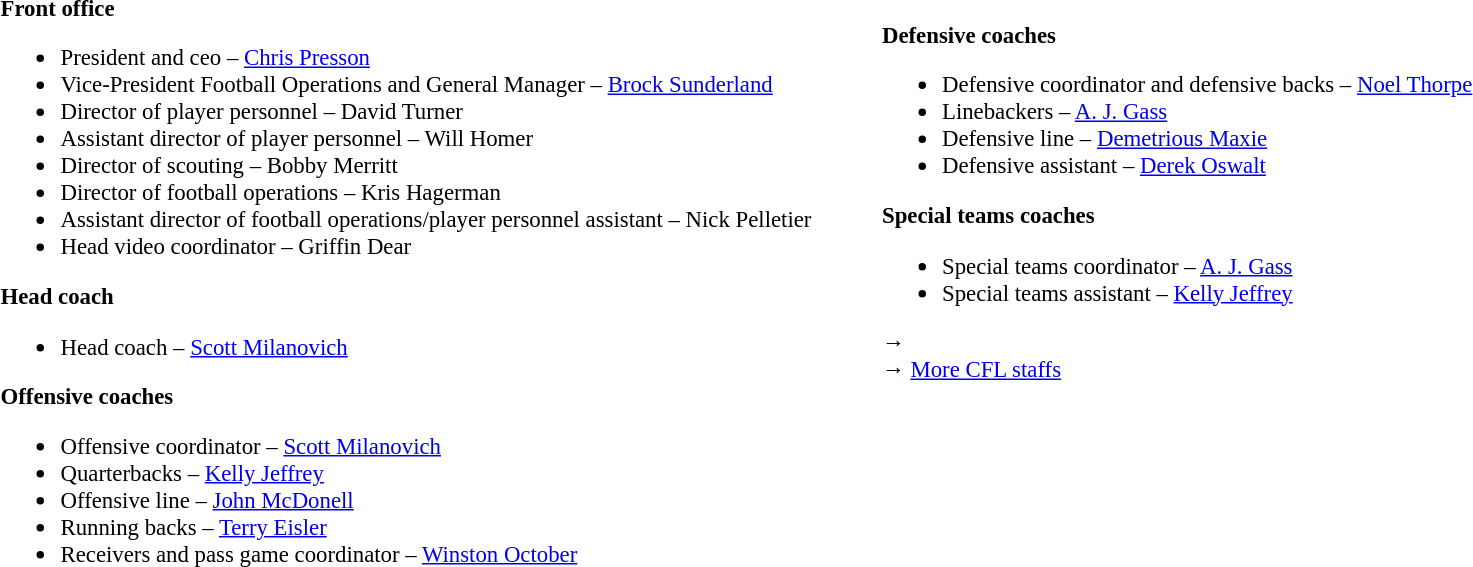<table class="toccolours" style="text-align: left;">
<tr>
<td colspan=7 style="text-align:right;"></td>
</tr>
<tr>
<td style="vertical-align:top;"></td>
<td style="font-size: 95%;vertical-align:top;"><strong>Front office</strong><br><ul><li>President and ceo – <a href='#'>Chris Presson</a></li><li>Vice-President Football Operations and General Manager – <a href='#'>Brock Sunderland</a></li><li>Director of player personnel – David Turner</li><li>Assistant director of player personnel – Will Homer</li><li>Director of scouting – Bobby Merritt</li><li>Director of football operations – Kris Hagerman</li><li>Assistant director of football operations/player personnel assistant – Nick Pelletier</li><li>Head video coordinator – Griffin Dear</li></ul><strong>Head coach</strong><ul><li>Head coach – <a href='#'>Scott Milanovich</a></li></ul><strong>Offensive coaches</strong><ul><li>Offensive coordinator – <a href='#'>Scott Milanovich</a></li><li>Quarterbacks – <a href='#'>Kelly Jeffrey</a></li><li>Offensive line – <a href='#'>John McDonell</a></li><li>Running backs – <a href='#'>Terry Eisler</a></li><li>Receivers and pass game coordinator – <a href='#'>Winston October</a></li></ul></td>
<td width="35"> </td>
<td style="vertical-align:top;"></td>
<td style="font-size: 95%;vertical-align:top;"><br><strong>Defensive coaches</strong><ul><li>Defensive coordinator and defensive backs – <a href='#'>Noel Thorpe</a></li><li>Linebackers – <a href='#'>A. J. Gass</a></li><li>Defensive line – <a href='#'>Demetrious Maxie</a></li><li>Defensive assistant – <a href='#'>Derek Oswalt</a></li></ul><strong>Special teams coaches</strong><ul><li>Special teams coordinator – <a href='#'>A. J. Gass</a></li><li>Special teams assistant – <a href='#'>Kelly Jeffrey</a></li></ul>→ <span> </span><br>
→ <a href='#'>More CFL staffs</a></td>
</tr>
</table>
